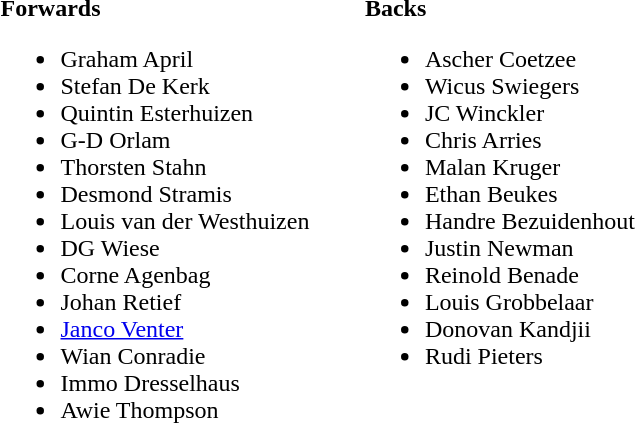<table class="toccolours" style="border-collapse: collapse;">
<tr>
<td valign="top"><br><strong>Forwards</strong><ul><li>Graham April</li><li>Stefan De Kerk</li><li>Quintin Esterhuizen</li><li>G-D Orlam</li><li>Thorsten Stahn</li><li>Desmond Stramis</li><li>Louis van der Westhuizen</li><li>DG Wiese</li><li>Corne Agenbag</li><li>Johan Retief</li><li><a href='#'>Janco Venter</a></li><li>Wian Conradie</li><li>Immo Dresselhaus</li><li>Awie Thompson</li></ul></td>
<td width="33"> </td>
<td valign="top"><br><strong>Backs</strong><ul><li>Ascher Coetzee</li><li>Wicus Swiegers</li><li>JC Winckler</li><li>Chris Arries</li><li>Malan Kruger</li><li>Ethan Beukes</li><li>Handre Bezuidenhout</li><li>Justin Newman</li><li>Reinold Benade</li><li>Louis Grobbelaar</li><li>Donovan Kandjii</li><li>Rudi Pieters</li></ul></td>
</tr>
</table>
